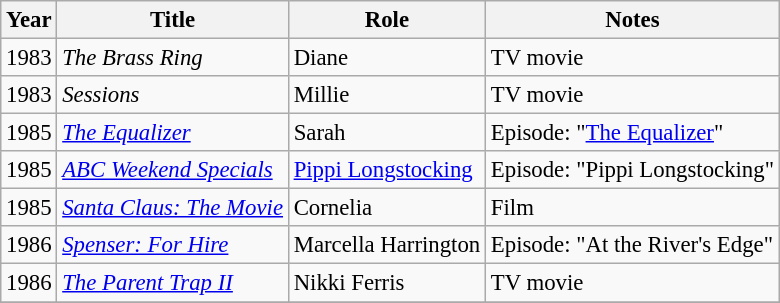<table class="wikitable" style="font-size: 95%;">
<tr>
<th>Year</th>
<th>Title</th>
<th>Role</th>
<th>Notes</th>
</tr>
<tr>
<td>1983</td>
<td><em>The Brass Ring</em></td>
<td>Diane</td>
<td>TV movie</td>
</tr>
<tr>
<td>1983</td>
<td><em>Sessions</em></td>
<td>Millie</td>
<td>TV movie</td>
</tr>
<tr>
<td>1985</td>
<td><em><a href='#'>The Equalizer</a></em></td>
<td>Sarah</td>
<td>Episode: "<a href='#'>The Equalizer</a>" </td>
</tr>
<tr>
<td>1985</td>
<td><em><a href='#'>ABC Weekend Specials</a></em></td>
<td><a href='#'>Pippi Longstocking</a></td>
<td>Episode: "Pippi Longstocking"</td>
</tr>
<tr>
<td>1985</td>
<td><em><a href='#'>Santa Claus: The Movie</a></em></td>
<td>Cornelia</td>
<td>Film</td>
</tr>
<tr>
<td>1986</td>
<td><em><a href='#'>Spenser: For Hire</a></em></td>
<td>Marcella Harrington</td>
<td>Episode: "At the River's Edge"</td>
</tr>
<tr>
<td>1986</td>
<td><em><a href='#'>The Parent Trap II</a></em></td>
<td>Nikki Ferris</td>
<td>TV movie</td>
</tr>
<tr>
</tr>
</table>
